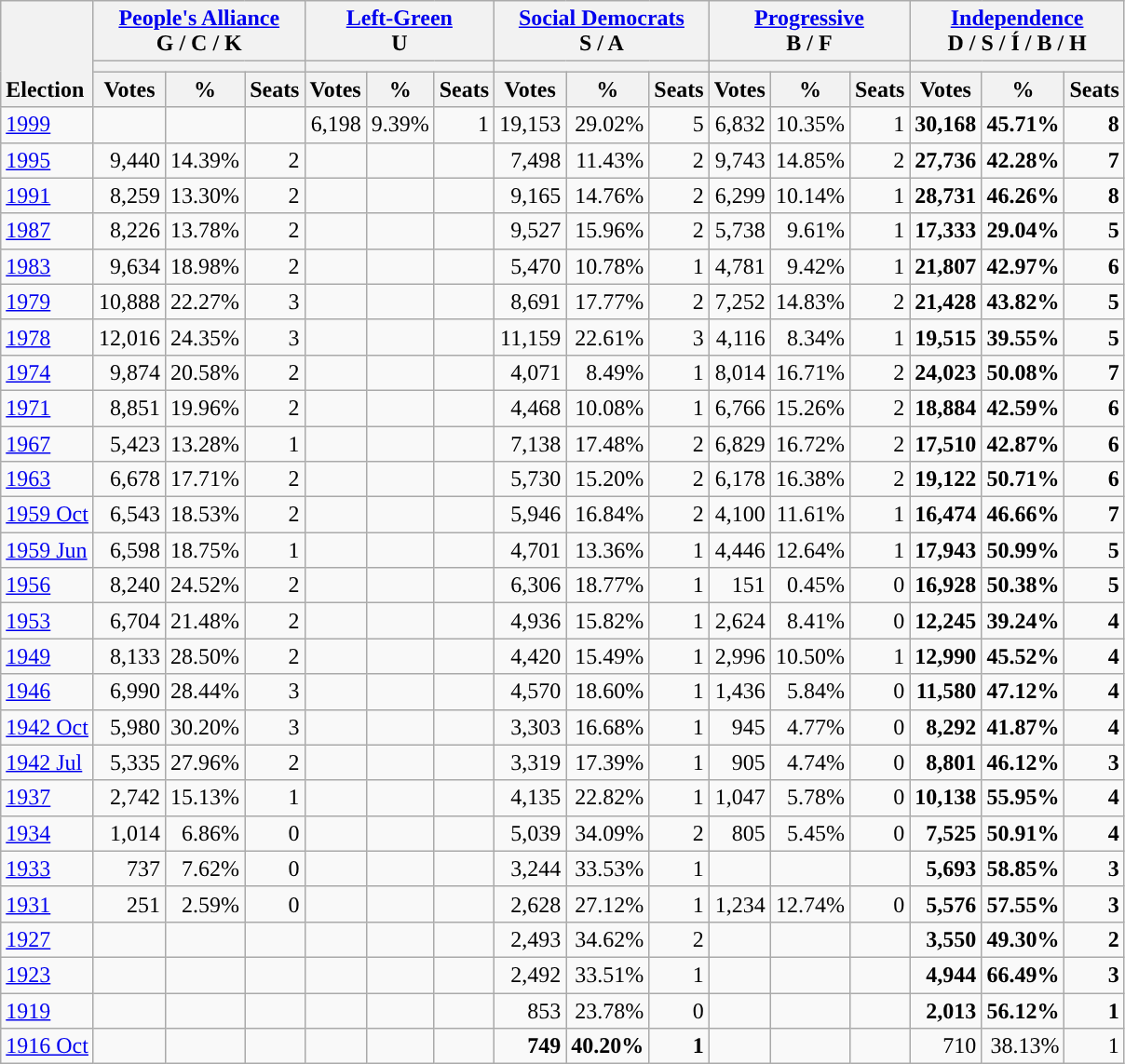<table class="wikitable" border="1" style="font-size:100%; text-align:right;">
<tr>
<th style="text-align:left;" valign=bottom rowspan=3>Election</th>
<th valign=bottom colspan=3><a href='#'>People's Alliance</a><br>G / C / K</th>
<th valign=bottom colspan=3><a href='#'>Left-Green</a><br>U</th>
<th valign=bottom colspan=3><a href='#'>Social Democrats</a><br>S / A</th>
<th valign=bottom colspan=3><a href='#'>Progressive</a><br>B / F</th>
<th valign=bottom colspan=3><a href='#'>Independence</a><br>D / S / Í / B / H</th>
</tr>
<tr>
<th colspan=3 style="background:"></th>
<th colspan=3 style="background:"></th>
<th colspan=3 style="background:"></th>
<th colspan=3 style="background:"></th>
<th colspan=3 style="background:"></th>
</tr>
<tr>
<th>Votes</th>
<th>%</th>
<th>Seats</th>
<th>Votes</th>
<th>%</th>
<th>Seats</th>
<th>Votes</th>
<th>%</th>
<th>Seats</th>
<th>Votes</th>
<th>%</th>
<th>Seats</th>
<th>Votes</th>
<th>%</th>
<th>Seats</th>
</tr>
<tr>
<td align=left><a href='#'>1999</a></td>
<td></td>
<td></td>
<td></td>
<td>6,198</td>
<td>9.39%</td>
<td>1</td>
<td>19,153</td>
<td>29.02%</td>
<td>5</td>
<td>6,832</td>
<td>10.35%</td>
<td>1</td>
<td><strong>30,168</strong></td>
<td><strong>45.71%</strong></td>
<td><strong>8</strong></td>
</tr>
<tr>
<td align=left><a href='#'>1995</a></td>
<td>9,440</td>
<td>14.39%</td>
<td>2</td>
<td></td>
<td></td>
<td></td>
<td>7,498</td>
<td>11.43%</td>
<td>2</td>
<td>9,743</td>
<td>14.85%</td>
<td>2</td>
<td><strong>27,736</strong></td>
<td><strong>42.28%</strong></td>
<td><strong>7</strong></td>
</tr>
<tr>
<td align=left><a href='#'>1991</a></td>
<td>8,259</td>
<td>13.30%</td>
<td>2</td>
<td></td>
<td></td>
<td></td>
<td>9,165</td>
<td>14.76%</td>
<td>2</td>
<td>6,299</td>
<td>10.14%</td>
<td>1</td>
<td><strong>28,731</strong></td>
<td><strong>46.26%</strong></td>
<td><strong>8</strong></td>
</tr>
<tr>
<td align=left><a href='#'>1987</a></td>
<td>8,226</td>
<td>13.78%</td>
<td>2</td>
<td></td>
<td></td>
<td></td>
<td>9,527</td>
<td>15.96%</td>
<td>2</td>
<td>5,738</td>
<td>9.61%</td>
<td>1</td>
<td><strong>17,333</strong></td>
<td><strong>29.04%</strong></td>
<td><strong>5</strong></td>
</tr>
<tr>
<td align=left><a href='#'>1983</a></td>
<td>9,634</td>
<td>18.98%</td>
<td>2</td>
<td></td>
<td></td>
<td></td>
<td>5,470</td>
<td>10.78%</td>
<td>1</td>
<td>4,781</td>
<td>9.42%</td>
<td>1</td>
<td><strong>21,807</strong></td>
<td><strong>42.97%</strong></td>
<td><strong>6</strong></td>
</tr>
<tr>
<td align=left><a href='#'>1979</a></td>
<td>10,888</td>
<td>22.27%</td>
<td>3</td>
<td></td>
<td></td>
<td></td>
<td>8,691</td>
<td>17.77%</td>
<td>2</td>
<td>7,252</td>
<td>14.83%</td>
<td>2</td>
<td><strong>21,428</strong></td>
<td><strong>43.82%</strong></td>
<td><strong>5</strong></td>
</tr>
<tr>
<td align=left><a href='#'>1978</a></td>
<td>12,016</td>
<td>24.35%</td>
<td>3</td>
<td></td>
<td></td>
<td></td>
<td>11,159</td>
<td>22.61%</td>
<td>3</td>
<td>4,116</td>
<td>8.34%</td>
<td>1</td>
<td><strong>19,515</strong></td>
<td><strong>39.55%</strong></td>
<td><strong>5</strong></td>
</tr>
<tr>
<td align=left><a href='#'>1974</a></td>
<td>9,874</td>
<td>20.58%</td>
<td>2</td>
<td></td>
<td></td>
<td></td>
<td>4,071</td>
<td>8.49%</td>
<td>1</td>
<td>8,014</td>
<td>16.71%</td>
<td>2</td>
<td><strong>24,023</strong></td>
<td><strong>50.08%</strong></td>
<td><strong>7</strong></td>
</tr>
<tr>
<td align=left><a href='#'>1971</a></td>
<td>8,851</td>
<td>19.96%</td>
<td>2</td>
<td></td>
<td></td>
<td></td>
<td>4,468</td>
<td>10.08%</td>
<td>1</td>
<td>6,766</td>
<td>15.26%</td>
<td>2</td>
<td><strong>18,884</strong></td>
<td><strong>42.59%</strong></td>
<td><strong>6</strong></td>
</tr>
<tr>
<td align=left><a href='#'>1967</a></td>
<td>5,423</td>
<td>13.28%</td>
<td>1</td>
<td></td>
<td></td>
<td></td>
<td>7,138</td>
<td>17.48%</td>
<td>2</td>
<td>6,829</td>
<td>16.72%</td>
<td>2</td>
<td><strong>17,510</strong></td>
<td><strong>42.87%</strong></td>
<td><strong>6</strong></td>
</tr>
<tr>
<td align=left><a href='#'>1963</a></td>
<td>6,678</td>
<td>17.71%</td>
<td>2</td>
<td></td>
<td></td>
<td></td>
<td>5,730</td>
<td>15.20%</td>
<td>2</td>
<td>6,178</td>
<td>16.38%</td>
<td>2</td>
<td><strong>19,122</strong></td>
<td><strong>50.71%</strong></td>
<td><strong>6</strong></td>
</tr>
<tr>
<td align=left><a href='#'>1959 Oct</a></td>
<td>6,543</td>
<td>18.53%</td>
<td>2</td>
<td></td>
<td></td>
<td></td>
<td>5,946</td>
<td>16.84%</td>
<td>2</td>
<td>4,100</td>
<td>11.61%</td>
<td>1</td>
<td><strong>16,474</strong></td>
<td><strong>46.66%</strong></td>
<td><strong>7</strong></td>
</tr>
<tr>
<td align=left><a href='#'>1959 Jun</a></td>
<td>6,598</td>
<td>18.75%</td>
<td>1</td>
<td></td>
<td></td>
<td></td>
<td>4,701</td>
<td>13.36%</td>
<td>1</td>
<td>4,446</td>
<td>12.64%</td>
<td>1</td>
<td><strong>17,943</strong></td>
<td><strong>50.99%</strong></td>
<td><strong>5</strong></td>
</tr>
<tr>
<td align=left><a href='#'>1956</a></td>
<td>8,240</td>
<td>24.52%</td>
<td>2</td>
<td></td>
<td></td>
<td></td>
<td>6,306</td>
<td>18.77%</td>
<td>1</td>
<td>151</td>
<td>0.45%</td>
<td>0</td>
<td><strong>16,928</strong></td>
<td><strong>50.38%</strong></td>
<td><strong>5</strong></td>
</tr>
<tr>
<td align=left><a href='#'>1953</a></td>
<td>6,704</td>
<td>21.48%</td>
<td>2</td>
<td></td>
<td></td>
<td></td>
<td>4,936</td>
<td>15.82%</td>
<td>1</td>
<td>2,624</td>
<td>8.41%</td>
<td>0</td>
<td><strong>12,245</strong></td>
<td><strong>39.24%</strong></td>
<td><strong>4</strong></td>
</tr>
<tr>
<td align=left><a href='#'>1949</a></td>
<td>8,133</td>
<td>28.50%</td>
<td>2</td>
<td></td>
<td></td>
<td></td>
<td>4,420</td>
<td>15.49%</td>
<td>1</td>
<td>2,996</td>
<td>10.50%</td>
<td>1</td>
<td><strong>12,990</strong></td>
<td><strong>45.52%</strong></td>
<td><strong>4</strong></td>
</tr>
<tr>
<td align=left><a href='#'>1946</a></td>
<td>6,990</td>
<td>28.44%</td>
<td>3</td>
<td></td>
<td></td>
<td></td>
<td>4,570</td>
<td>18.60%</td>
<td>1</td>
<td>1,436</td>
<td>5.84%</td>
<td>0</td>
<td><strong>11,580</strong></td>
<td><strong>47.12%</strong></td>
<td><strong>4</strong></td>
</tr>
<tr>
<td align=left><a href='#'>1942 Oct</a></td>
<td>5,980</td>
<td>30.20%</td>
<td>3</td>
<td></td>
<td></td>
<td></td>
<td>3,303</td>
<td>16.68%</td>
<td>1</td>
<td>945</td>
<td>4.77%</td>
<td>0</td>
<td><strong>8,292</strong></td>
<td><strong>41.87%</strong></td>
<td><strong>4</strong></td>
</tr>
<tr>
<td align=left><a href='#'>1942 Jul</a></td>
<td>5,335</td>
<td>27.96%</td>
<td>2</td>
<td></td>
<td></td>
<td></td>
<td>3,319</td>
<td>17.39%</td>
<td>1</td>
<td>905</td>
<td>4.74%</td>
<td>0</td>
<td><strong>8,801</strong></td>
<td><strong>46.12%</strong></td>
<td><strong>3</strong></td>
</tr>
<tr>
<td align=left><a href='#'>1937</a></td>
<td>2,742</td>
<td>15.13%</td>
<td>1</td>
<td></td>
<td></td>
<td></td>
<td>4,135</td>
<td>22.82%</td>
<td>1</td>
<td>1,047</td>
<td>5.78%</td>
<td>0</td>
<td><strong>10,138</strong></td>
<td><strong>55.95%</strong></td>
<td><strong>4</strong></td>
</tr>
<tr>
<td align=left><a href='#'>1934</a></td>
<td>1,014</td>
<td>6.86%</td>
<td>0</td>
<td></td>
<td></td>
<td></td>
<td>5,039</td>
<td>34.09%</td>
<td>2</td>
<td>805</td>
<td>5.45%</td>
<td>0</td>
<td><strong>7,525</strong></td>
<td><strong>50.91%</strong></td>
<td><strong>4</strong></td>
</tr>
<tr>
<td align=left><a href='#'>1933</a></td>
<td>737</td>
<td>7.62%</td>
<td>0</td>
<td></td>
<td></td>
<td></td>
<td>3,244</td>
<td>33.53%</td>
<td>1</td>
<td></td>
<td></td>
<td></td>
<td><strong>5,693</strong></td>
<td><strong>58.85%</strong></td>
<td><strong>3</strong></td>
</tr>
<tr>
<td align=left><a href='#'>1931</a></td>
<td>251</td>
<td>2.59%</td>
<td>0</td>
<td></td>
<td></td>
<td></td>
<td>2,628</td>
<td>27.12%</td>
<td>1</td>
<td>1,234</td>
<td>12.74%</td>
<td>0</td>
<td><strong>5,576</strong></td>
<td><strong>57.55%</strong></td>
<td><strong>3</strong></td>
</tr>
<tr>
<td align=left><a href='#'>1927</a></td>
<td></td>
<td></td>
<td></td>
<td></td>
<td></td>
<td></td>
<td>2,493</td>
<td>34.62%</td>
<td>2</td>
<td></td>
<td></td>
<td></td>
<td><strong>3,550</strong></td>
<td><strong>49.30%</strong></td>
<td><strong>2</strong></td>
</tr>
<tr>
<td align=left><a href='#'>1923</a></td>
<td></td>
<td></td>
<td></td>
<td></td>
<td></td>
<td></td>
<td>2,492</td>
<td>33.51%</td>
<td>1</td>
<td></td>
<td></td>
<td></td>
<td><strong>4,944</strong></td>
<td><strong>66.49%</strong></td>
<td><strong>3</strong></td>
</tr>
<tr>
<td align=left><a href='#'>1919</a></td>
<td></td>
<td></td>
<td></td>
<td></td>
<td></td>
<td></td>
<td>853</td>
<td>23.78%</td>
<td>0</td>
<td></td>
<td></td>
<td></td>
<td><strong>2,013</strong></td>
<td><strong>56.12%</strong></td>
<td><strong>1</strong></td>
</tr>
<tr>
<td align=left><a href='#'>1916 Oct</a></td>
<td></td>
<td></td>
<td></td>
<td></td>
<td></td>
<td></td>
<td><strong>749</strong></td>
<td><strong>40.20%</strong></td>
<td><strong>1</strong></td>
<td></td>
<td></td>
<td></td>
<td>710</td>
<td>38.13%</td>
<td>1</td>
</tr>
</table>
